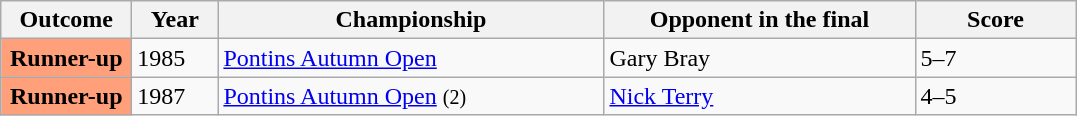<table class="sortable wikitable plainrowheaders">
<tr>
<th width="80">Outcome</th>
<th width="50">Year</th>
<th width="250">Championship</th>
<th width="200">Opponent in the final</th>
<th width="100">Score</th>
</tr>
<tr>
<th scope="row" style="background:#ffa07a;">Runner-up</th>
<td>1985</td>
<td><a href='#'>Pontins Autumn Open</a></td>
<td> Gary Bray</td>
<td>5–7</td>
</tr>
<tr>
<th scope="row" style="background:#ffa07a;">Runner-up</th>
<td>1987</td>
<td><a href='#'>Pontins Autumn Open</a> <small>(2)</small></td>
<td> <a href='#'>Nick Terry</a></td>
<td>4–5</td>
</tr>
</table>
